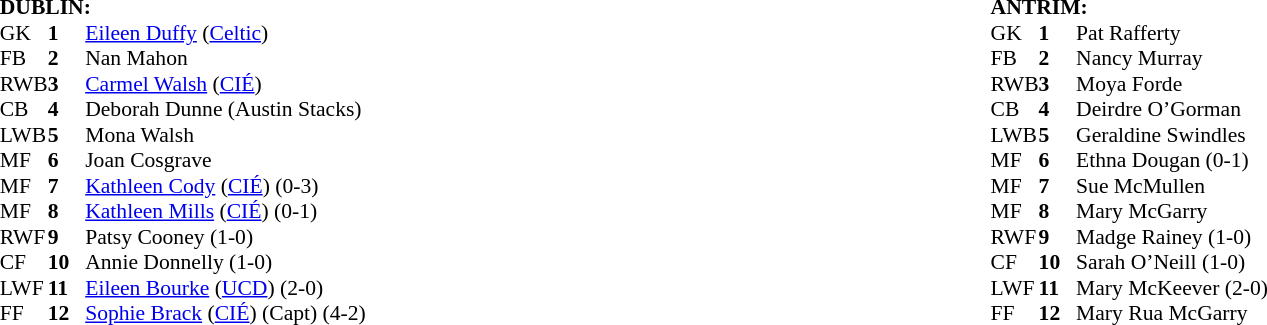<table width="100%">
<tr>
<td valign="top" width="50%"><br><table style="font-size: 90%" cellspacing="0" cellpadding="0" align=center>
<tr>
<td colspan="4"><strong>DUBLIN:</strong></td>
</tr>
<tr>
<th width="25"></th>
<th width="25"></th>
</tr>
<tr>
<td>GK</td>
<td><strong>1</strong></td>
<td><a href='#'>Eileen Duffy</a> (<a href='#'>Celtic</a>)</td>
</tr>
<tr>
<td>FB</td>
<td><strong>2</strong></td>
<td>Nan Mahon</td>
</tr>
<tr>
<td>RWB</td>
<td><strong>3</strong></td>
<td><a href='#'>Carmel Walsh</a> (<a href='#'>CIÉ</a>)</td>
</tr>
<tr>
<td>CB</td>
<td><strong>4</strong></td>
<td>Deborah Dunne (Austin Stacks)</td>
</tr>
<tr>
<td>LWB</td>
<td><strong>5</strong></td>
<td>Mona Walsh</td>
</tr>
<tr>
<td>MF</td>
<td><strong>6</strong></td>
<td>Joan Cosgrave</td>
</tr>
<tr>
<td>MF</td>
<td><strong>7</strong></td>
<td><a href='#'>Kathleen Cody</a> (<a href='#'>CIÉ</a>) (0-3)</td>
</tr>
<tr>
<td>MF</td>
<td><strong>8</strong></td>
<td><a href='#'>Kathleen Mills</a> (<a href='#'>CIÉ</a>) (0-1)</td>
</tr>
<tr>
<td>RWF</td>
<td><strong>9</strong></td>
<td>Patsy Cooney (1-0)</td>
</tr>
<tr>
<td>CF</td>
<td><strong>10</strong></td>
<td>Annie Donnelly (1-0)</td>
</tr>
<tr>
<td>LWF</td>
<td><strong>11</strong></td>
<td><a href='#'>Eileen Bourke</a> (<a href='#'>UCD</a>) (2-0)</td>
</tr>
<tr>
<td>FF</td>
<td><strong>12</strong></td>
<td><a href='#'>Sophie Brack</a> (<a href='#'>CIÉ</a>) (Capt) (4-2)</td>
</tr>
<tr>
</tr>
</table>
</td>
<td valign="top" width="50%"><br><table style="font-size: 90%" cellspacing="0" cellpadding="0" align=center>
<tr>
<td colspan="4"><strong>ANTRIM:</strong></td>
</tr>
<tr>
<th width="25"></th>
<th width="25"></th>
</tr>
<tr>
<td>GK</td>
<td><strong>1</strong></td>
<td>Pat Rafferty</td>
</tr>
<tr>
<td>FB</td>
<td><strong>2</strong></td>
<td>Nancy Murray</td>
</tr>
<tr>
<td>RWB</td>
<td><strong>3</strong></td>
<td>Moya Forde</td>
</tr>
<tr>
<td>CB</td>
<td><strong>4</strong></td>
<td>Deirdre O’Gorman</td>
</tr>
<tr>
<td>LWB</td>
<td><strong>5</strong></td>
<td>Geraldine Swindles</td>
</tr>
<tr>
<td>MF</td>
<td><strong>6</strong></td>
<td>Ethna Dougan (0-1)</td>
</tr>
<tr>
<td>MF</td>
<td><strong>7</strong></td>
<td>Sue McMullen</td>
</tr>
<tr>
<td>MF</td>
<td><strong>8</strong></td>
<td>Mary McGarry</td>
</tr>
<tr>
<td>RWF</td>
<td><strong>9</strong></td>
<td>Madge Rainey (1-0)</td>
</tr>
<tr>
<td>CF</td>
<td><strong>10</strong></td>
<td>Sarah O’Neill (1-0)</td>
</tr>
<tr>
<td>LWF</td>
<td><strong>11</strong></td>
<td>Mary McKeever (2-0)</td>
</tr>
<tr>
<td>FF</td>
<td><strong>12</strong></td>
<td>Mary Rua McGarry</td>
</tr>
<tr>
</tr>
</table>
</td>
</tr>
</table>
